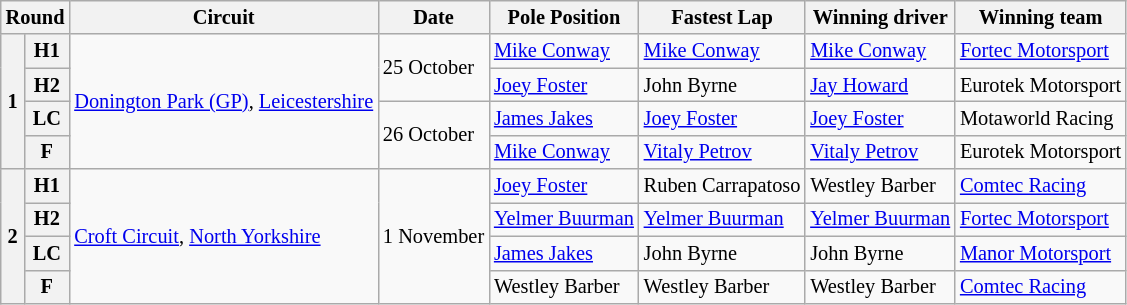<table class="wikitable" style="font-size: 85%">
<tr>
<th colspan=2>Round</th>
<th>Circuit</th>
<th>Date</th>
<th>Pole Position</th>
<th>Fastest Lap</th>
<th>Winning driver</th>
<th>Winning team</th>
</tr>
<tr>
<th rowspan=4>1</th>
<th>H1</th>
<td rowspan=4><a href='#'>Donington Park (GP)</a>, <a href='#'>Leicestershire</a></td>
<td rowspan=2>25 October</td>
<td> <a href='#'>Mike Conway</a></td>
<td> <a href='#'>Mike Conway</a></td>
<td> <a href='#'>Mike Conway</a></td>
<td><a href='#'>Fortec Motorsport</a></td>
</tr>
<tr>
<th>H2</th>
<td> <a href='#'>Joey Foster</a></td>
<td> John Byrne</td>
<td> <a href='#'>Jay Howard</a></td>
<td>Eurotek Motorsport</td>
</tr>
<tr>
<th>LC</th>
<td rowspan=2>26 October</td>
<td> <a href='#'>James Jakes</a></td>
<td> <a href='#'>Joey Foster</a></td>
<td> <a href='#'>Joey Foster</a></td>
<td>Motaworld Racing</td>
</tr>
<tr>
<th>F</th>
<td> <a href='#'>Mike Conway</a></td>
<td> <a href='#'>Vitaly Petrov</a></td>
<td> <a href='#'>Vitaly Petrov</a></td>
<td>Eurotek Motorsport</td>
</tr>
<tr>
<th rowspan=4>2</th>
<th>H1</th>
<td rowspan=4><a href='#'>Croft Circuit</a>, <a href='#'>North Yorkshire</a></td>
<td rowspan=4>1 November</td>
<td> <a href='#'>Joey Foster</a></td>
<td> Ruben Carrapatoso</td>
<td> Westley Barber</td>
<td><a href='#'>Comtec Racing</a></td>
</tr>
<tr>
<th>H2</th>
<td> <a href='#'>Yelmer Buurman</a></td>
<td> <a href='#'>Yelmer Buurman</a></td>
<td> <a href='#'>Yelmer Buurman</a></td>
<td><a href='#'>Fortec Motorsport</a></td>
</tr>
<tr>
<th>LC</th>
<td> <a href='#'>James Jakes</a></td>
<td> John Byrne</td>
<td> John Byrne</td>
<td><a href='#'>Manor Motorsport</a></td>
</tr>
<tr>
<th>F</th>
<td> Westley Barber</td>
<td> Westley Barber</td>
<td> Westley Barber</td>
<td><a href='#'>Comtec Racing</a></td>
</tr>
</table>
